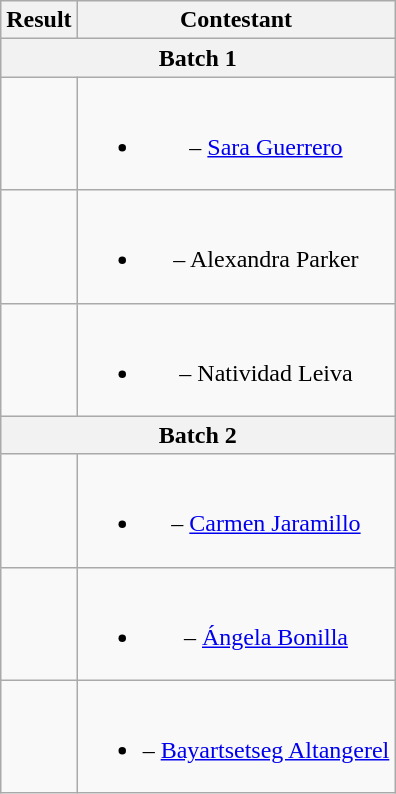<table class="wikitable" style="text-align:center;">
<tr>
<th>Result</th>
<th>Contestant</th>
</tr>
<tr>
<th colspan=2>Batch 1</th>
</tr>
<tr>
<td></td>
<td><br><ul><li> – <a href='#'>Sara Guerrero</a></li></ul></td>
</tr>
<tr>
<td></td>
<td><br><ul><li> – Alexandra Parker</li></ul></td>
</tr>
<tr>
<td></td>
<td><br><ul><li> – Natividad Leiva</li></ul></td>
</tr>
<tr>
<th colspan=2>Batch 2</th>
</tr>
<tr>
<td></td>
<td><br><ul><li> – <a href='#'>Carmen Jaramillo</a></li></ul></td>
</tr>
<tr>
<td></td>
<td><br><ul><li> – <a href='#'>Ángela Bonilla</a></li></ul></td>
</tr>
<tr>
<td></td>
<td><br><ul><li> – <a href='#'>Bayartsetseg Altangerel</a></li></ul></td>
</tr>
</table>
